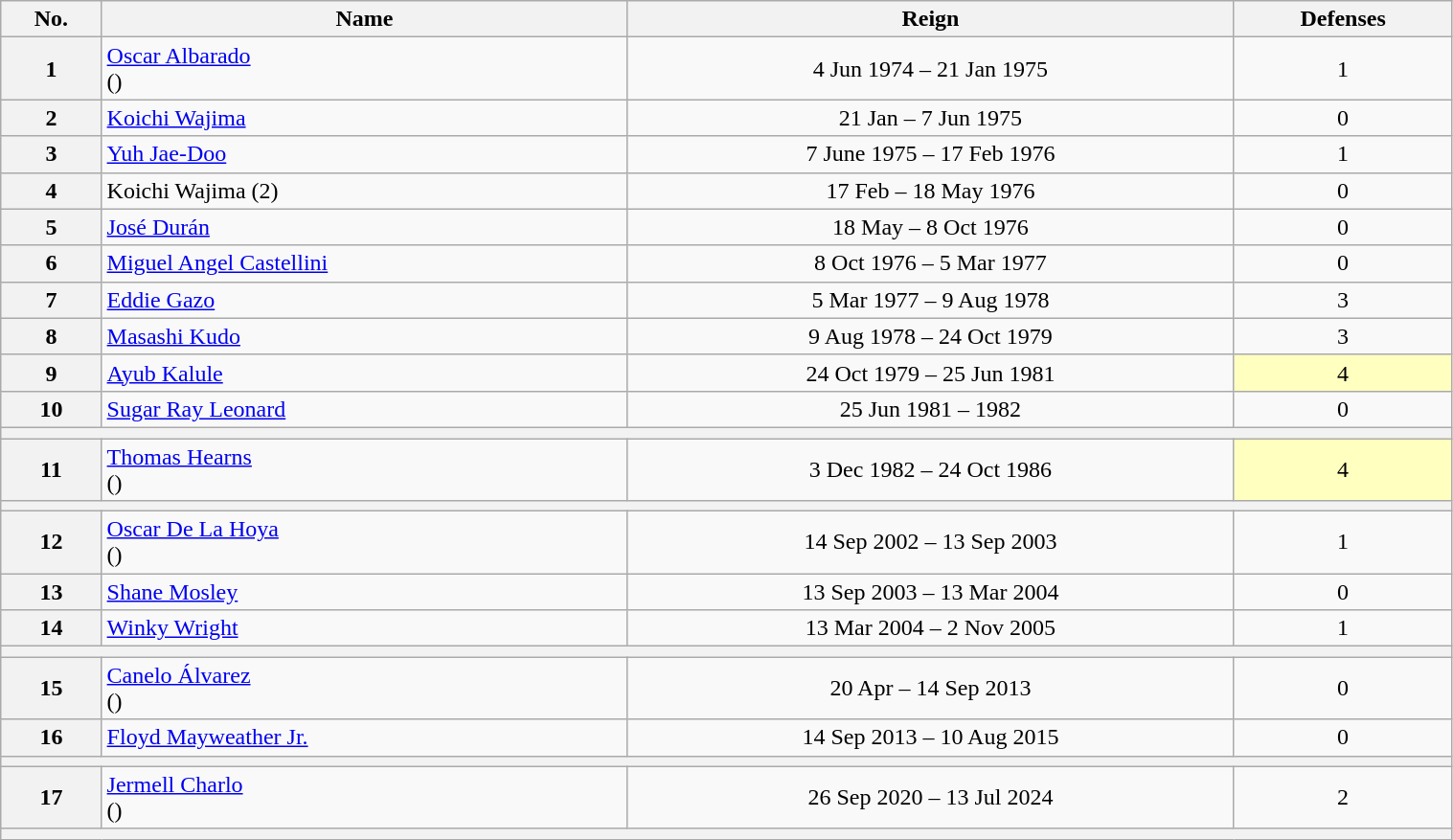<table class="wikitable sortable" style="width:80%;">
<tr>
<th>No.</th>
<th>Name</th>
<th>Reign</th>
<th>Defenses</th>
</tr>
<tr align=center>
<th>1</th>
<td align=left><a href='#'>Oscar Albarado</a><br>()</td>
<td>4 Jun 1974 – 21 Jan 1975</td>
<td>1</td>
</tr>
<tr align=center>
<th>2</th>
<td align=left><a href='#'>Koichi Wajima</a></td>
<td>21 Jan – 7 Jun 1975</td>
<td>0</td>
</tr>
<tr align=center>
<th>3</th>
<td align=left><a href='#'>Yuh Jae-Doo</a></td>
<td>7 June 1975 – 17 Feb 1976</td>
<td>1</td>
</tr>
<tr align=center>
<th>4</th>
<td align=left>Koichi Wajima (2)</td>
<td>17 Feb – 18 May 1976</td>
<td>0</td>
</tr>
<tr align=center>
<th>5</th>
<td align=left><a href='#'>José Durán</a></td>
<td>18 May – 8 Oct 1976</td>
<td>0</td>
</tr>
<tr align=center>
<th>6</th>
<td align=left><a href='#'>Miguel Angel Castellini</a></td>
<td>8 Oct 1976 – 5 Mar 1977</td>
<td>0</td>
</tr>
<tr align=center>
<th>7</th>
<td align=left><a href='#'>Eddie Gazo</a></td>
<td>5 Mar 1977 – 9 Aug 1978</td>
<td>3</td>
</tr>
<tr align=center>
<th>8</th>
<td align=left><a href='#'>Masashi Kudo</a></td>
<td>9 Aug 1978 – 24 Oct 1979</td>
<td>3</td>
</tr>
<tr align=center>
<th>9</th>
<td align=left><a href='#'>Ayub Kalule</a></td>
<td>24 Oct 1979 – 25 Jun 1981</td>
<td style="background:#ffffbf;">4</td>
</tr>
<tr align=center>
<th>10</th>
<td align=left><a href='#'>Sugar Ray Leonard</a></td>
<td>25 Jun 1981 – 1982</td>
<td>0</td>
</tr>
<tr align=center>
<th colspan=4></th>
</tr>
<tr align=center>
<th>11</th>
<td align=left><a href='#'>Thomas Hearns</a><br>()</td>
<td>3 Dec 1982 – 24 Oct 1986</td>
<td style="background:#ffffbf;">4</td>
</tr>
<tr align=center>
<th colspan=4></th>
</tr>
<tr align=center>
<th>12</th>
<td align=left><a href='#'>Oscar De La Hoya</a><br>()</td>
<td>14 Sep 2002 – 13 Sep 2003</td>
<td>1</td>
</tr>
<tr align=center>
<th>13</th>
<td align=left><a href='#'>Shane Mosley</a></td>
<td>13 Sep 2003 – 13 Mar 2004</td>
<td>0</td>
</tr>
<tr align=center>
<th>14</th>
<td align=left><a href='#'>Winky Wright</a></td>
<td>13 Mar 2004 – 2 Nov 2005</td>
<td>1</td>
</tr>
<tr align=center>
<th colspan=4></th>
</tr>
<tr align=center>
<th>15</th>
<td align=left><a href='#'>Canelo Álvarez</a><br>()</td>
<td>20 Apr – 14 Sep 2013</td>
<td>0</td>
</tr>
<tr align=center>
<th>16</th>
<td align=left><a href='#'>Floyd Mayweather Jr.</a></td>
<td>14 Sep 2013 – 10 Aug 2015</td>
<td>0</td>
</tr>
<tr align=center>
<th colspan=4></th>
</tr>
<tr align=center>
<th>17</th>
<td align=left><a href='#'>Jermell Charlo</a><br>()</td>
<td>26 Sep 2020 – 13 Jul 2024</td>
<td>2</td>
</tr>
<tr align=center>
<th colspan=4></th>
</tr>
</table>
